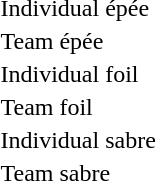<table>
<tr>
<td rowspan=2>Individual épée</td>
<td rowspan=2></td>
<td rowspan=2></td>
<td></td>
</tr>
<tr>
<td></td>
</tr>
<tr>
<td rowspan=2>Team épée</td>
<td rowspan=2></td>
<td rowspan=2></td>
<td></td>
</tr>
<tr>
<td></td>
</tr>
<tr>
<td rowspan=2>Individual foil</td>
<td rowspan=2></td>
<td rowspan=2></td>
<td></td>
</tr>
<tr>
<td></td>
</tr>
<tr>
<td rowspan=2>Team foil</td>
<td rowspan=2></td>
<td rowspan=2></td>
<td></td>
</tr>
<tr>
<td></td>
</tr>
<tr>
<td rowspan=2>Individual sabre</td>
<td rowspan=2></td>
<td rowspan=2></td>
<td></td>
</tr>
<tr>
<td></td>
</tr>
<tr>
<td rowspan=2>Team sabre</td>
<td rowspan=2></td>
<td rowspan=2></td>
<td></td>
</tr>
<tr>
<td></td>
</tr>
</table>
